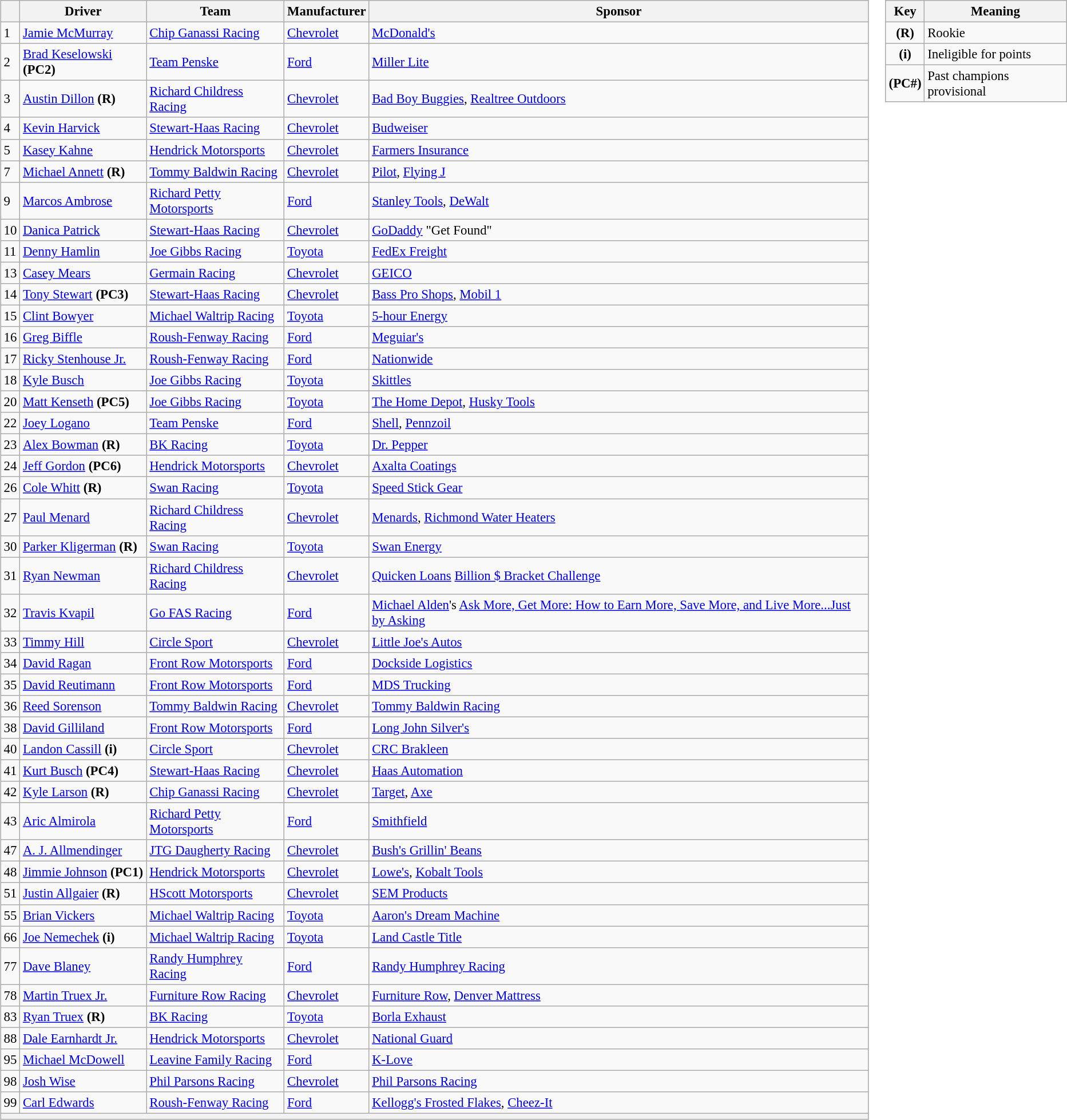<table>
<tr>
<td><br><table class="wikitable" style="font-size:95%">
<tr>
<th></th>
<th>Driver</th>
<th>Team</th>
<th>Manufacturer</th>
<th>Sponsor</th>
</tr>
<tr>
<td>1</td>
<td><a href='#'>Jamie McMurray</a></td>
<td><a href='#'>Chip Ganassi Racing</a></td>
<td><a href='#'>Chevrolet</a></td>
<td><a href='#'>McDonald's</a></td>
</tr>
<tr>
<td>2</td>
<td><a href='#'>Brad Keselowski</a> <strong>(PC2)</strong></td>
<td><a href='#'>Team Penske</a></td>
<td><a href='#'>Ford</a></td>
<td><a href='#'>Miller Lite</a></td>
</tr>
<tr>
<td>3</td>
<td><a href='#'>Austin Dillon</a> <strong>(R)</strong></td>
<td><a href='#'>Richard Childress Racing</a></td>
<td><a href='#'>Chevrolet</a></td>
<td><a href='#'>Bad Boy Buggies</a>, <a href='#'>Realtree Outdoors</a></td>
</tr>
<tr>
<td>4</td>
<td><a href='#'>Kevin Harvick</a></td>
<td><a href='#'>Stewart-Haas Racing</a></td>
<td><a href='#'>Chevrolet</a></td>
<td><a href='#'>Budweiser</a></td>
</tr>
<tr>
<td>5</td>
<td><a href='#'>Kasey Kahne</a></td>
<td><a href='#'>Hendrick Motorsports</a></td>
<td><a href='#'>Chevrolet</a></td>
<td><a href='#'>Farmers Insurance</a></td>
</tr>
<tr>
<td>7</td>
<td><a href='#'>Michael Annett</a> <strong>(R)</strong></td>
<td><a href='#'>Tommy Baldwin Racing</a></td>
<td><a href='#'>Chevrolet</a></td>
<td><a href='#'>Pilot</a>, <a href='#'>Flying J</a></td>
</tr>
<tr>
<td>9</td>
<td><a href='#'>Marcos Ambrose</a></td>
<td><a href='#'>Richard Petty Motorsports</a></td>
<td><a href='#'>Ford</a></td>
<td><a href='#'>Stanley Tools</a>, <a href='#'>DeWalt</a></td>
</tr>
<tr>
<td>10</td>
<td><a href='#'>Danica Patrick</a></td>
<td><a href='#'>Stewart-Haas Racing</a></td>
<td><a href='#'>Chevrolet</a></td>
<td><a href='#'>GoDaddy</a> "Get Found"</td>
</tr>
<tr>
<td>11</td>
<td><a href='#'>Denny Hamlin</a></td>
<td><a href='#'>Joe Gibbs Racing</a></td>
<td><a href='#'>Toyota</a></td>
<td><a href='#'>FedEx Freight</a></td>
</tr>
<tr>
<td>13</td>
<td><a href='#'>Casey Mears</a></td>
<td><a href='#'>Germain Racing</a></td>
<td><a href='#'>Chevrolet</a></td>
<td><a href='#'>GEICO</a></td>
</tr>
<tr>
<td>14</td>
<td><a href='#'>Tony Stewart</a> <strong>(PC3)</strong></td>
<td><a href='#'>Stewart-Haas Racing</a></td>
<td><a href='#'>Chevrolet</a></td>
<td><a href='#'>Bass Pro Shops</a>, <a href='#'>Mobil 1</a></td>
</tr>
<tr>
<td>15</td>
<td><a href='#'>Clint Bowyer</a></td>
<td><a href='#'>Michael Waltrip Racing</a></td>
<td><a href='#'>Toyota</a></td>
<td><a href='#'>5-hour Energy</a></td>
</tr>
<tr>
<td>16</td>
<td><a href='#'>Greg Biffle</a></td>
<td><a href='#'>Roush-Fenway Racing</a></td>
<td><a href='#'>Ford</a></td>
<td><a href='#'>Meguiar's</a></td>
</tr>
<tr>
<td>17</td>
<td><a href='#'>Ricky Stenhouse Jr.</a></td>
<td><a href='#'>Roush-Fenway Racing</a></td>
<td><a href='#'>Ford</a></td>
<td><a href='#'>Nationwide</a></td>
</tr>
<tr>
<td>18</td>
<td><a href='#'>Kyle Busch</a></td>
<td><a href='#'>Joe Gibbs Racing</a></td>
<td><a href='#'>Toyota</a></td>
<td><a href='#'>Skittles</a></td>
</tr>
<tr>
<td>20</td>
<td><a href='#'>Matt Kenseth</a> <strong>(PC5)</strong></td>
<td><a href='#'>Joe Gibbs Racing</a></td>
<td><a href='#'>Toyota</a></td>
<td><a href='#'>The Home Depot</a>, <a href='#'>Husky Tools</a></td>
</tr>
<tr>
<td>22</td>
<td><a href='#'>Joey Logano</a></td>
<td><a href='#'>Team Penske</a></td>
<td><a href='#'>Ford</a></td>
<td><a href='#'>Shell</a>, <a href='#'>Pennzoil</a></td>
</tr>
<tr>
<td>23</td>
<td><a href='#'>Alex Bowman</a> <strong>(R)</strong></td>
<td><a href='#'>BK Racing</a></td>
<td><a href='#'>Toyota</a></td>
<td><a href='#'>Dr. Pepper</a></td>
</tr>
<tr>
<td>24</td>
<td><a href='#'>Jeff Gordon</a> <strong>(PC6)</strong></td>
<td><a href='#'>Hendrick Motorsports</a></td>
<td><a href='#'>Chevrolet</a></td>
<td><a href='#'>Axalta Coatings</a></td>
</tr>
<tr>
<td>26</td>
<td><a href='#'>Cole Whitt</a> <strong>(R)</strong></td>
<td><a href='#'>Swan Racing</a></td>
<td><a href='#'>Toyota</a></td>
<td><a href='#'>Speed Stick Gear</a></td>
</tr>
<tr>
<td>27</td>
<td><a href='#'>Paul Menard</a></td>
<td><a href='#'>Richard Childress Racing</a></td>
<td><a href='#'>Chevrolet</a></td>
<td><a href='#'>Menards</a>, <a href='#'>Richmond Water Heaters</a></td>
</tr>
<tr>
<td>30</td>
<td><a href='#'>Parker Kligerman</a> <strong>(R)</strong></td>
<td><a href='#'>Swan Racing</a></td>
<td><a href='#'>Toyota</a></td>
<td><a href='#'>Swan Energy</a></td>
</tr>
<tr>
<td>31</td>
<td><a href='#'>Ryan Newman</a></td>
<td><a href='#'>Richard Childress Racing</a></td>
<td><a href='#'>Chevrolet</a></td>
<td><a href='#'>Quicken Loans</a> <a href='#'>Billion $ Bracket Challenge</a></td>
</tr>
<tr>
<td>32</td>
<td><a href='#'>Travis Kvapil</a></td>
<td><a href='#'>Go FAS Racing</a></td>
<td><a href='#'>Ford</a></td>
<td><a href='#'>Michael Alden</a>'s <a href='#'>Ask More, Get More: How to Earn More, Save More, and Live More...Just by Asking</a></td>
</tr>
<tr>
<td>33</td>
<td><a href='#'>Timmy Hill</a></td>
<td><a href='#'>Circle Sport</a></td>
<td><a href='#'>Chevrolet</a></td>
<td><a href='#'>Little Joe's Autos</a></td>
</tr>
<tr>
<td>34</td>
<td><a href='#'>David Ragan</a></td>
<td><a href='#'>Front Row Motorsports</a></td>
<td><a href='#'>Ford</a></td>
<td><a href='#'>Dockside Logistics</a></td>
</tr>
<tr>
<td>35</td>
<td><a href='#'>David Reutimann</a></td>
<td><a href='#'>Front Row Motorsports</a></td>
<td><a href='#'>Ford</a></td>
<td><a href='#'>MDS Trucking</a></td>
</tr>
<tr>
<td>36</td>
<td><a href='#'>Reed Sorenson</a></td>
<td><a href='#'>Tommy Baldwin Racing</a></td>
<td><a href='#'>Chevrolet</a></td>
<td><a href='#'>Tommy Baldwin Racing</a></td>
</tr>
<tr>
<td>38</td>
<td><a href='#'>David Gilliland</a></td>
<td><a href='#'>Front Row Motorsports</a></td>
<td><a href='#'>Ford</a></td>
<td><a href='#'>Long John Silver's</a></td>
</tr>
<tr>
<td>40</td>
<td><a href='#'>Landon Cassill</a> <strong>(i)</strong></td>
<td><a href='#'>Circle Sport</a></td>
<td><a href='#'>Chevrolet</a></td>
<td><a href='#'>CRC Brakleen</a></td>
</tr>
<tr>
<td>41</td>
<td><a href='#'>Kurt Busch</a> <strong>(PC4)</strong></td>
<td><a href='#'>Stewart-Haas Racing</a></td>
<td><a href='#'>Chevrolet</a></td>
<td><a href='#'>Haas Automation</a></td>
</tr>
<tr>
<td>42</td>
<td><a href='#'>Kyle Larson</a> <strong>(R)</strong></td>
<td><a href='#'>Chip Ganassi Racing</a></td>
<td><a href='#'>Chevrolet</a></td>
<td><a href='#'>Target</a>, <a href='#'>Axe</a></td>
</tr>
<tr>
<td>43</td>
<td><a href='#'>Aric Almirola</a></td>
<td><a href='#'>Richard Petty Motorsports</a></td>
<td><a href='#'>Ford</a></td>
<td><a href='#'>Smithfield</a></td>
</tr>
<tr>
<td>47</td>
<td><a href='#'>A. J. Allmendinger</a></td>
<td><a href='#'>JTG Daugherty Racing</a></td>
<td><a href='#'>Chevrolet</a></td>
<td><a href='#'>Bush's Grillin' Beans</a></td>
</tr>
<tr>
<td>48</td>
<td><a href='#'>Jimmie Johnson</a> <strong>(PC1)</strong></td>
<td><a href='#'>Hendrick Motorsports</a></td>
<td><a href='#'>Chevrolet</a></td>
<td><a href='#'>Lowe's</a>, <a href='#'>Kobalt Tools</a></td>
</tr>
<tr>
<td>51</td>
<td><a href='#'>Justin Allgaier</a> <strong>(R)</strong></td>
<td><a href='#'>HScott Motorsports</a></td>
<td><a href='#'>Chevrolet</a></td>
<td><a href='#'>SEM Products</a></td>
</tr>
<tr>
<td>55</td>
<td><a href='#'>Brian Vickers</a></td>
<td><a href='#'>Michael Waltrip Racing</a></td>
<td><a href='#'>Toyota</a></td>
<td><a href='#'>Aaron's Dream Machine</a></td>
</tr>
<tr>
<td>66</td>
<td><a href='#'>Joe Nemechek</a> <strong>(i)</strong></td>
<td><a href='#'>Michael Waltrip Racing</a></td>
<td><a href='#'>Toyota</a></td>
<td><a href='#'>Land Castle Title</a></td>
</tr>
<tr>
<td>77</td>
<td><a href='#'>Dave Blaney</a></td>
<td><a href='#'>Randy Humphrey Racing</a></td>
<td><a href='#'>Ford</a></td>
<td><a href='#'>Randy Humphrey Racing</a></td>
</tr>
<tr>
<td>78</td>
<td><a href='#'>Martin Truex Jr.</a></td>
<td><a href='#'>Furniture Row Racing</a></td>
<td><a href='#'>Chevrolet</a></td>
<td><a href='#'>Furniture Row</a>, <a href='#'>Denver Mattress</a></td>
</tr>
<tr>
<td>83</td>
<td><a href='#'>Ryan Truex</a> <strong>(R)</strong></td>
<td><a href='#'>BK Racing</a></td>
<td><a href='#'>Toyota</a></td>
<td><a href='#'>Borla Exhaust</a></td>
</tr>
<tr>
<td>88</td>
<td><a href='#'>Dale Earnhardt Jr.</a></td>
<td><a href='#'>Hendrick Motorsports</a></td>
<td><a href='#'>Chevrolet</a></td>
<td><a href='#'>National Guard</a></td>
</tr>
<tr>
<td>95</td>
<td><a href='#'>Michael McDowell</a></td>
<td><a href='#'>Leavine Family Racing</a></td>
<td><a href='#'>Ford</a></td>
<td><a href='#'>K-Love</a></td>
</tr>
<tr>
<td>98</td>
<td><a href='#'>Josh Wise</a></td>
<td><a href='#'>Phil Parsons Racing</a></td>
<td><a href='#'>Chevrolet</a></td>
<td><a href='#'>Phil Parsons Racing</a></td>
</tr>
<tr>
<td>99</td>
<td><a href='#'>Carl Edwards</a></td>
<td><a href='#'>Roush-Fenway Racing</a></td>
<td><a href='#'>Ford</a></td>
<td><a href='#'>Kellogg's Frosted Flakes</a>, <a href='#'>Cheez-It</a></td>
</tr>
<tr>
<th colspan="5"></th>
</tr>
</table>
</td>
<td valign="top"><br><table align="right" class="wikitable" style="font-size: 95%;">
<tr>
<th>Key</th>
<th>Meaning</th>
</tr>
<tr>
<td align="center"><strong>(R)</strong></td>
<td>Rookie</td>
</tr>
<tr>
<td align="center"><strong>(i)</strong></td>
<td>Ineligible for points</td>
</tr>
<tr>
<td align="center"><strong>(PC#)</strong></td>
<td>Past champions provisional</td>
</tr>
</table>
</td>
</tr>
</table>
